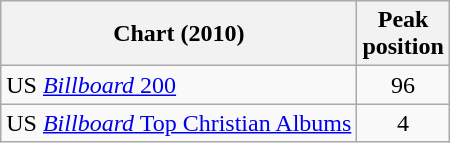<table class="wikitable sortable">
<tr>
<th>Chart (2010)</th>
<th>Peak<br>position</th>
</tr>
<tr>
<td>US <a href='#'><em>Billboard</em> 200</a></td>
<td style="text-align:center;">96</td>
</tr>
<tr>
<td>US <a href='#'><em>Billboard</em> Top Christian Albums</a></td>
<td style="text-align:center;">4</td>
</tr>
</table>
